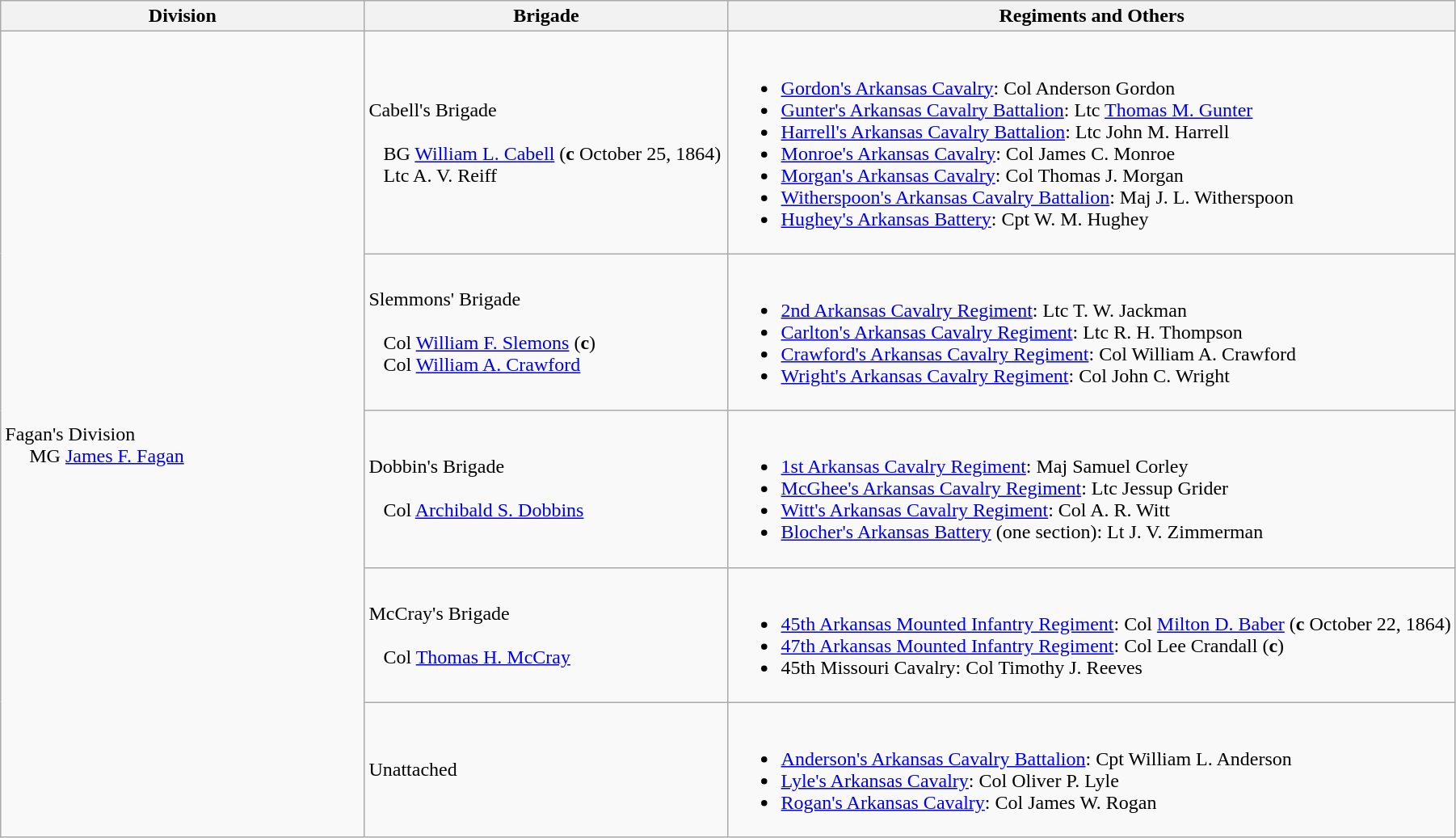<table class="wikitable">
<tr>
<th width=25%>Division</th>
<th width=25%>Brigade</th>
<th>Regiments and Others</th>
</tr>
<tr>
<td rowspan=5><br>Fagan's Division
<br>    
MG <a href='#'>James F. Fagan</a><br></td>
<td>Cabell's Brigade<br><br>  
BG <a href='#'>William L. Cabell</a> (<strong>c</strong> October 25, 1864)<br>  
Ltc A. V. Reiff</td>
<td><br><ul><li><a href='#'>Gordon's Arkansas Cavalry</a>: Col Anderson Gordon</li><li><a href='#'>Gunter's Arkansas Cavalry Battalion</a>: Ltc <a href='#'>Thomas M. Gunter</a></li><li><a href='#'>Harrell's Arkansas Cavalry Battalion</a>: Ltc John M. Harrell</li><li><a href='#'>Monroe's Arkansas Cavalry</a>: Col James C. Monroe</li><li><a href='#'>Morgan's Arkansas Cavalry</a>: Col Thomas J. Morgan</li><li><a href='#'>Witherspoon's Arkansas Cavalry Battalion</a>: Maj J. L. Witherspoon</li><li><a href='#'>Hughey's Arkansas Battery</a>: Cpt W. M. Hughey</li></ul></td>
</tr>
<tr>
<td>Slemmons' Brigade<br><br>  
Col <a href='#'>William F. Slemons</a> (<strong>c</strong>)<br>  
Col <a href='#'>William A. Crawford</a></td>
<td><br><ul><li><a href='#'>2nd Arkansas Cavalry Regiment</a>: Ltc T. W. Jackman</li><li><a href='#'>Carlton's Arkansas Cavalry Regiment</a>: Ltc R. H. Thompson</li><li><a href='#'>Crawford's Arkansas Cavalry Regiment</a>: Col William A. Crawford</li><li><a href='#'>Wright's Arkansas Cavalry Regiment</a>: Col John C. Wright</li></ul></td>
</tr>
<tr>
<td>Dobbin's Brigade<br><br>  
Col <a href='#'>Archibald S. Dobbins</a></td>
<td><br><ul><li><a href='#'>1st Arkansas Cavalry Regiment</a>: Maj Samuel Corley</li><li><a href='#'>McGhee's Arkansas Cavalry Regiment</a>: Ltc Jessup Grider</li><li><a href='#'>Witt's Arkansas Cavalry Regiment</a>: Col A. R. Witt</li><li><a href='#'>Blocher's Arkansas Battery</a> (one section): Lt J. V. Zimmerman</li></ul></td>
</tr>
<tr>
<td>McCray's Brigade<br><br>  
Col <a href='#'>Thomas H. McCray</a></td>
<td><br><ul><li><a href='#'>45th Arkansas Mounted Infantry Regiment</a>: Col <a href='#'>Milton D. Baber</a> (<strong>c</strong> October 22, 1864)</li><li><a href='#'>47th Arkansas Mounted Infantry Regiment</a>: Col Lee Crandall (<strong>c</strong>)</li><li>45th Missouri Cavalry: Col Timothy J. Reeves</li></ul></td>
</tr>
<tr>
<td>Unattached</td>
<td><br><ul><li><a href='#'>Anderson's Arkansas Cavalry Battalion</a>: Cpt William L. Anderson</li><li><a href='#'>Lyle's Arkansas Cavalry</a>: Col Oliver P. Lyle</li><li><a href='#'>Rogan's Arkansas Cavalry</a>: Col James W. Rogan</li></ul></td>
</tr>
</table>
